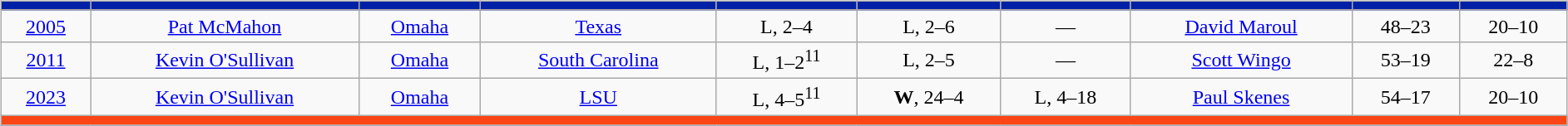<table border="0" style="width:90%;">
<tr>
<td valign="top"><br><table class="wikitable" style="width:111%;">
<tr>
<th style="background:#0021A5;"></th>
<th style="background:#0021A5;"></th>
<th style="background:#0021A5;"></th>
<th style="background:#0021A5;"></th>
<th style="background:#0021A5;"></th>
<th style="background:#0021A5;"></th>
<th style="background:#0021A5;"></th>
<th style="background:#0021A5;"></th>
<th style="background:#0021A5;"></th>
<th style="background:#0021A5;"></th>
</tr>
<tr style="text-align:center;">
<td><a href='#'>2005</a></td>
<td><a href='#'>Pat McMahon</a></td>
<td><a href='#'>Omaha</a></td>
<td><a href='#'>Texas</a></td>
<td>L, 2–4</td>
<td>L, 2–6</td>
<td>—</td>
<td><a href='#'>David Maroul</a></td>
<td>48–23</td>
<td>20–10</td>
</tr>
<tr style="text-align:center;">
<td><a href='#'>2011</a></td>
<td><a href='#'>Kevin O'Sullivan</a></td>
<td><a href='#'>Omaha</a></td>
<td><a href='#'>South Carolina</a></td>
<td>L, 1–2<sup>11</sup></td>
<td>L, 2–5</td>
<td>—</td>
<td><a href='#'>Scott Wingo</a></td>
<td>53–19</td>
<td>22–8</td>
</tr>
<tr style="text-align:center;">
<td><a href='#'>2023</a></td>
<td><a href='#'>Kevin O'Sullivan</a></td>
<td><a href='#'>Omaha</a></td>
<td><a href='#'>LSU</a></td>
<td>L, 4–5<sup>11</sup></td>
<td><strong>W</strong>, 24–4</td>
<td>L, 4–18</td>
<td><a href='#'>Paul Skenes</a></td>
<td>54–17</td>
<td>20–10</td>
</tr>
<tr style="text-align:center; background:#FA4616;">
<td colspan="10"></td>
</tr>
</table>
</td>
</tr>
</table>
